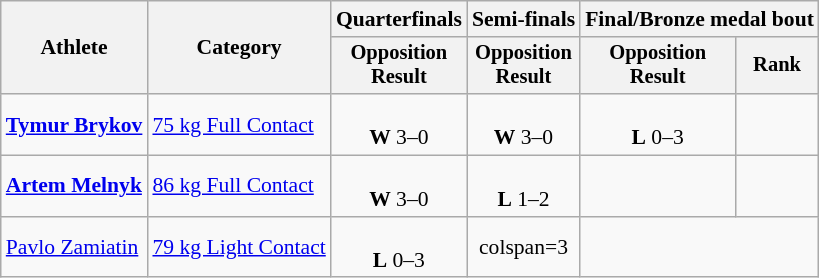<table class="wikitable" style="text-align:center; font-size:90%">
<tr>
<th rowspan=2>Athlete</th>
<th rowspan=2>Category</th>
<th>Quarterfinals</th>
<th>Semi-finals</th>
<th colspan=2>Final/Bronze medal bout</th>
</tr>
<tr style="font-size:95%">
<th>Opposition<br>Result</th>
<th>Opposition<br>Result</th>
<th>Opposition<br>Result</th>
<th>Rank</th>
</tr>
<tr>
<td align=left><strong><a href='#'>Tymur Brykov</a></strong></td>
<td align=left><a href='#'>75 kg Full Contact</a></td>
<td><br><strong>W</strong> 3–0</td>
<td><br><strong>W</strong> 3–0</td>
<td><br><strong>L</strong> 0–3</td>
<td></td>
</tr>
<tr>
<td align=left><strong><a href='#'>Artem Melnyk</a></strong></td>
<td align=left><a href='#'>86 kg Full Contact</a></td>
<td><br><strong>W</strong> 3–0</td>
<td><br><strong>L</strong> 1–2</td>
<td></td>
<td></td>
</tr>
<tr>
<td align=left><a href='#'>Pavlo Zamiatin</a></td>
<td align=left><a href='#'>79 kg Light Contact</a></td>
<td><br><strong>L</strong> 0–3</td>
<td>colspan=3 </td>
</tr>
</table>
